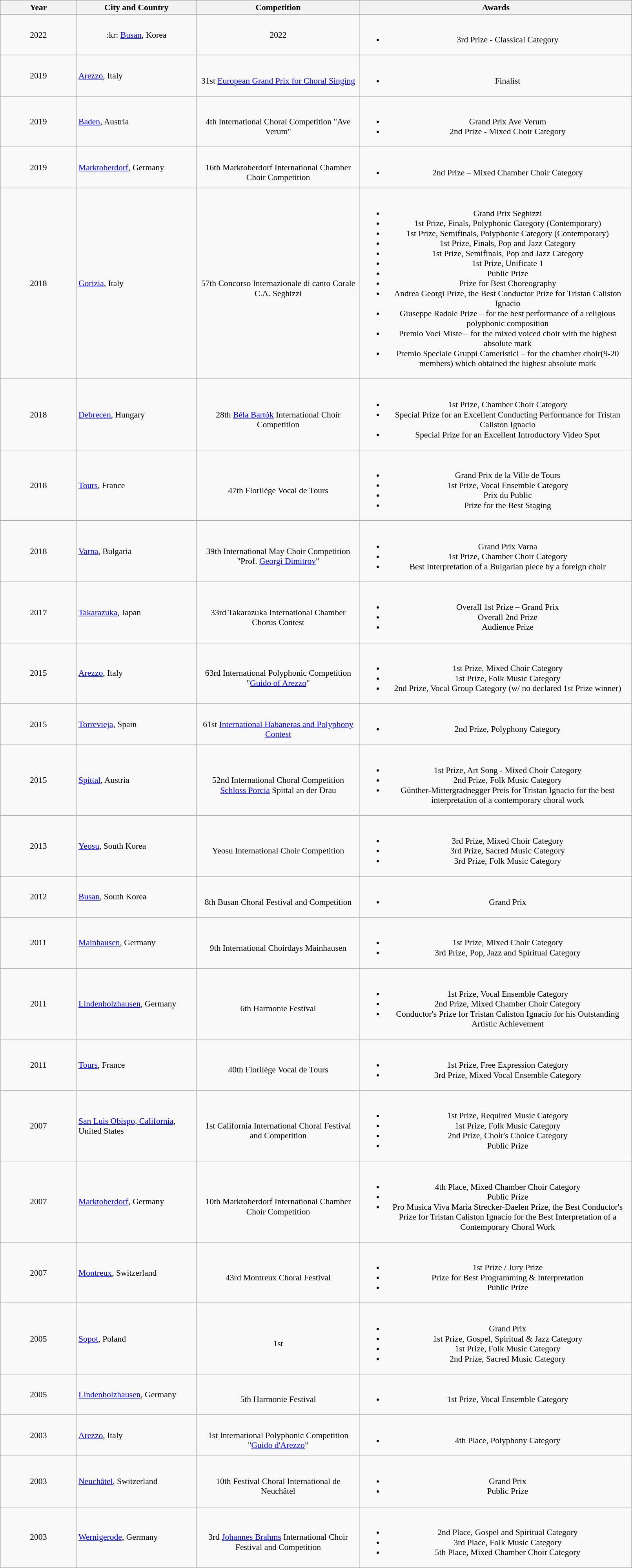<table class="wikitable sortable"  style="width:85%; font-size:90%; text-align:center;">
<tr>
<th width=7%>Year</th>
<th style="width:10%;">City and Country</th>
<th style="width:15%;">Competition</th>
<th style="width:25%;">Awards</th>
</tr>
<tr>
<td>2022</td>
<td><blockquote>:kr: <a href='#'>Busan</a>, Korea</blockquote></td>
<td>2022 </td>
<td><br><ul><li>3rd Prize - Classical Category</li></ul></td>
</tr>
<tr>
<td>2019</td>
<td align=left> <a href='#'>Arezzo</a>, Italy</td>
<td align=center><br>31st <a href='#'>European Grand Prix for Choral Singing</a></td>
<td><br><ul><li>Finalist</li></ul></td>
</tr>
<tr>
<td>2019</td>
<td align=left> <a href='#'>Baden</a>, Austria</td>
<td align=center><br>4th International Choral Competition "Ave Verum"</td>
<td><br><ul><li>Grand Prix Ave Verum</li><li>2nd Prize - Mixed Choir Category</li></ul></td>
</tr>
<tr>
<td>2019</td>
<td align=left> <a href='#'>Marktoberdorf</a>, Germany</td>
<td align=center><br>16th Marktoberdorf International Chamber Choir Competition</td>
<td><br><ul><li>2nd Prize – Mixed Chamber Choir Category</li></ul></td>
</tr>
<tr>
<td>2018</td>
<td align=left> <a href='#'>Gorizia</a>, Italy</td>
<td align=center><br>57th Concorso Internazionale di canto Corale C.A. Seghizzi</td>
<td><br><ul><li>Grand Prix Seghizzi</li><li>1st Prize, Finals, Polyphonic Category (Contemporary)</li><li>1st Prize, Semifinals, Polyphonic Category (Contemporary)</li><li>1st Prize, Finals, Pop and Jazz Category</li><li>1st Prize, Semifinals, Pop and Jazz Category</li><li>1st Prize, Unificate 1</li><li>Public Prize</li><li>Prize for Best Choreography</li><li>Andrea Georgi Prize, the Best Conductor Prize for Tristan Caliston Ignacio</li><li>Giuseppe Radole Prize – for the best performance of a religious polyphonic composition</li><li>Premio Voci Miste – for the mixed voiced choir with the highest absolute mark</li><li>Premio Speciale Gruppi Cameristici – for the chamber choir(9-20 members) which obtained the highest absolute mark</li></ul></td>
</tr>
<tr>
<td>2018</td>
<td align=left> <a href='#'>Debrecen</a>, Hungary</td>
<td align=center><br>28th <a href='#'>Béla Bartók</a> International Choir Competition</td>
<td><br><ul><li>1st Prize, Chamber Choir Category</li><li>Special Prize for an Excellent Conducting Performance for Tristan Caliston Ignacio</li><li>Special Prize for an Excellent Introductory Video Spot</li></ul></td>
</tr>
<tr>
<td>2018</td>
<td align=left> <a href='#'>Tours</a>, France</td>
<td align=center><br>47th Florilège Vocal de Tours</td>
<td><br><ul><li>Grand Prix de la Ville de Tours</li><li>1st Prize, Vocal Ensemble Category</li><li>Prix du Public</li><li>Prize for the Best Staging</li></ul></td>
</tr>
<tr>
<td>2018</td>
<td align=left> <a href='#'>Varna</a>, Bulgaria</td>
<td align=center><br>39th International May Choir Competition "Prof. <a href='#'>Georgi Dimitrov</a>"</td>
<td><br><ul><li>Grand Prix Varna</li><li>1st Prize, Chamber Choir Category</li><li>Best Interpretation of a Bulgarian piece by a foreign choir</li></ul></td>
</tr>
<tr>
<td>2017</td>
<td align=left> <a href='#'>Takarazuka</a>, Japan</td>
<td align=center><br>33rd Takarazuka International Chamber Chorus Contest</td>
<td><br><ul><li>Overall 1st Prize – Grand Prix</li><li>Overall 2nd Prize</li><li>Audience Prize</li></ul></td>
</tr>
<tr>
<td>2015</td>
<td align=left> <a href='#'>Arezzo</a>, Italy</td>
<td align=center><br>63rd International Polyphonic Competition "<a href='#'>Guido of Arezzo</a>"</td>
<td><br><ul><li>1st Prize, Mixed Choir Category</li><li>1st Prize, Folk Music Category</li><li>2nd Prize, Vocal Group Category (w/ no declared 1st Prize winner)</li></ul></td>
</tr>
<tr>
<td>2015</td>
<td align=left> <a href='#'>Torrevieja</a>, Spain</td>
<td align=center><br>61st <a href='#'>International Habaneras and Polyphony Contest</a></td>
<td><br><ul><li>2nd Prize, Polyphony Category</li></ul></td>
</tr>
<tr>
<td>2015</td>
<td align=left> <a href='#'>Spittal</a>, Austria</td>
<td align=center><br>52nd International Choral Competition <a href='#'>Schloss Porcia</a> Spittal an der Drau</td>
<td><br><ul><li>1st Prize, Art Song - Mixed Choir Category</li><li>2nd Prize, Folk Music Category</li><li>Günther-Mittergradnegger Preis for Tristan Ignacio for the best interpretation of a contemporary choral work</li></ul></td>
</tr>
<tr>
<td>2013</td>
<td align=left> <a href='#'>Yeosu</a>, South Korea</td>
<td align=center><br>Yeosu International Choir Competition</td>
<td><br><ul><li>3rd Prize, Mixed Choir Category</li><li>3rd Prize, Sacred Music Category</li><li>3rd Prize, Folk Music Category</li></ul></td>
</tr>
<tr>
<td>2012</td>
<td align=left> <a href='#'>Busan</a>, South Korea</td>
<td align=center><br>8th Busan Choral Festival and Competition</td>
<td><br><ul><li>Grand Prix</li></ul></td>
</tr>
<tr>
<td>2011</td>
<td align=left> <a href='#'>Mainhausen</a>, Germany</td>
<td align=center><br>9th International Choirdays Mainhausen</td>
<td><br><ul><li>1st Prize, Mixed Choir Category</li><li>3rd Prize, Pop, Jazz and Spiritual Category</li></ul></td>
</tr>
<tr>
<td>2011</td>
<td align=left> <a href='#'>Lindenholzhausen</a>, Germany</td>
<td align=center><br>6th Harmonie Festival</td>
<td><br><ul><li>1st Prize, Vocal Ensemble Category</li><li>2nd Prize, Mixed Chamber Choir Category</li><li>Conductor's Prize for Tristan Caliston Ignacio for his Outstanding Artistic Achievement</li></ul></td>
</tr>
<tr>
<td>2011</td>
<td align=left> <a href='#'>Tours</a>, France</td>
<td align=center><br>40th Florilège Vocal de Tours</td>
<td><br><ul><li>1st Prize, Free Expression Category</li><li>3rd Prize, Mixed Vocal Ensemble Category</li></ul></td>
</tr>
<tr>
<td>2007</td>
<td align=left> <a href='#'>San Luis Obispo, California</a>, United States</td>
<td align=center><br>1st California International Choral Festival and Competition</td>
<td><br><ul><li>1st Prize, Required Music Category</li><li>1st Prize, Folk Music Category</li><li>2nd Prize, Choir's Choice Category</li><li>Public Prize</li></ul></td>
</tr>
<tr>
<td>2007</td>
<td align=left> <a href='#'>Marktoberdorf</a>, Germany</td>
<td align=center><br>10th Marktoberdorf International Chamber Choir Competition</td>
<td><br><ul><li>4th Place, Mixed Chamber Choir Category</li><li>Public Prize</li><li>Pro Musica Viva Maria Strecker-Daelen Prize, the Best Conductor's Prize for Tristan Caliston Ignacio for the Best Interpretation of a Contemporary Choral Work</li></ul></td>
</tr>
<tr>
<td>2007</td>
<td align=left> <a href='#'>Montreux</a>, Switzerland</td>
<td align=center><br>43rd Montreux Choral Festival</td>
<td><br><ul><li>1st Prize / Jury Prize</li><li>Prize for Best Programming & Interpretation</li><li>Public Prize</li></ul></td>
</tr>
<tr>
<td>2005</td>
<td align=left> <a href='#'>Sopot</a>, Poland</td>
<td align=center><br>1st </td>
<td><br><ul><li>Grand Prix</li><li>1st Prize, Gospel, Spiritual & Jazz Category</li><li>1st Prize, Folk Music Category</li><li>2nd Prize, Sacred Music Category</li></ul></td>
</tr>
<tr>
<td>2005</td>
<td align=left> <a href='#'>Lindenholzhausen</a>, Germany</td>
<td align=center><br>5th Harmonie Festival</td>
<td><br><ul><li>1st Prize, Vocal Ensemble Category</li></ul></td>
</tr>
<tr>
<td>2003</td>
<td align=left> <a href='#'>Arezzo</a>, Italy</td>
<td align=center><br>1st International Polyphonic Competition "<a href='#'>Guido d'Arezzo</a>”</td>
<td><br><ul><li>4th Place, Polyphony Category</li></ul></td>
</tr>
<tr>
<td>2003</td>
<td align=left> <a href='#'>Neuchâtel</a>, Switzerland</td>
<td align=center><br>10th Festival Choral International de Neuchâtel</td>
<td><br><ul><li>Grand Prix</li><li>Public Prize</li></ul></td>
</tr>
<tr>
<td>2003</td>
<td align=left> <a href='#'>Wernigerode</a>, Germany</td>
<td align=center><br>3rd <a href='#'>Johannes Brahms</a> International Choir Festival and Competition</td>
<td><br><ul><li>2nd Place, Gospel and Spiritual Category</li><li>3rd Place, Folk Music Category</li><li>5th Place, Mixed Chamber Choir Category</li></ul></td>
</tr>
</table>
